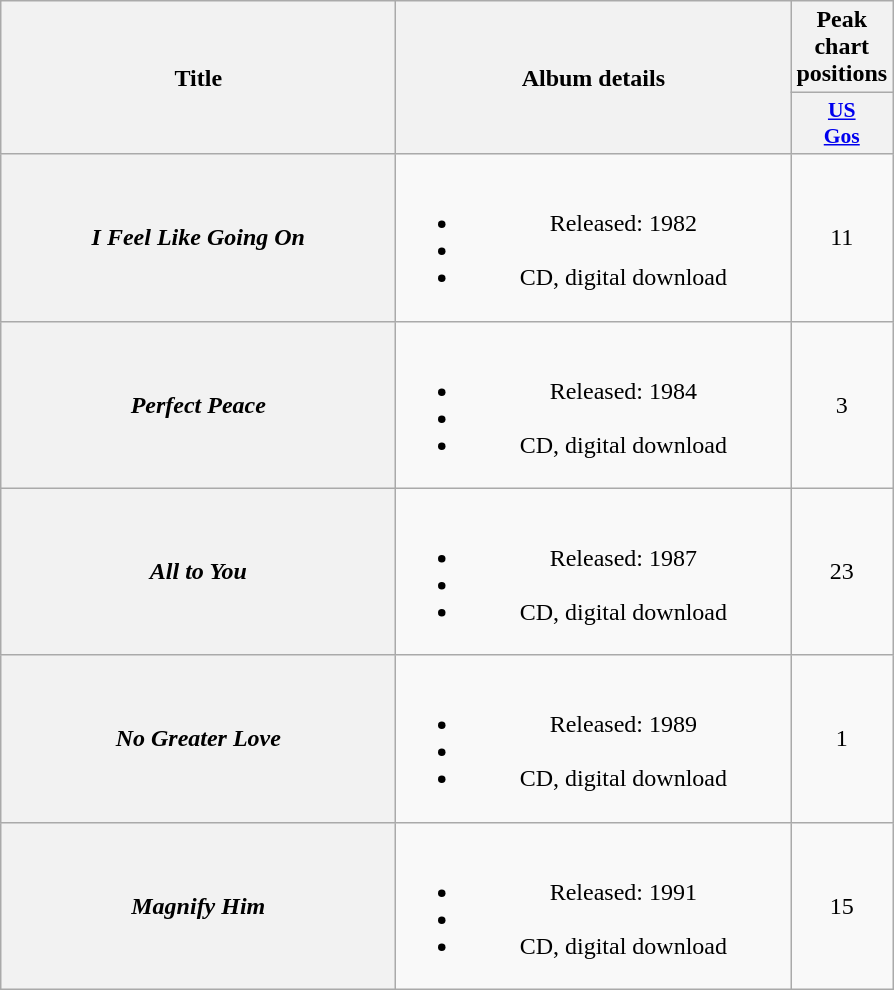<table class="wikitable plainrowheaders" style="text-align:center;">
<tr>
<th scope="col" rowspan="2" style="width:16em;">Title</th>
<th scope="col" rowspan="2" style="width:16em;">Album details</th>
<th scope="col" colspan="1">Peak chart positions</th>
</tr>
<tr>
<th style="width:3em; font-size:90%"><a href='#'>US<br>Gos</a></th>
</tr>
<tr>
<th scope="row"><em>I Feel Like Going On</em></th>
<td><br><ul><li>Released: 1982</li><li></li><li>CD, digital download</li></ul></td>
<td>11</td>
</tr>
<tr>
<th scope="row"><em>Perfect Peace</em></th>
<td><br><ul><li>Released: 1984</li><li></li><li>CD, digital download</li></ul></td>
<td>3</td>
</tr>
<tr>
<th scope="row"><em>All to You</em></th>
<td><br><ul><li>Released: 1987</li><li></li><li>CD, digital download</li></ul></td>
<td>23</td>
</tr>
<tr>
<th scope="row"><em>No Greater Love</em></th>
<td><br><ul><li>Released: 1989</li><li></li><li>CD, digital download</li></ul></td>
<td>1</td>
</tr>
<tr>
<th scope="row"><em>Magnify Him</em></th>
<td><br><ul><li>Released: 1991</li><li></li><li>CD, digital download</li></ul></td>
<td>15</td>
</tr>
</table>
